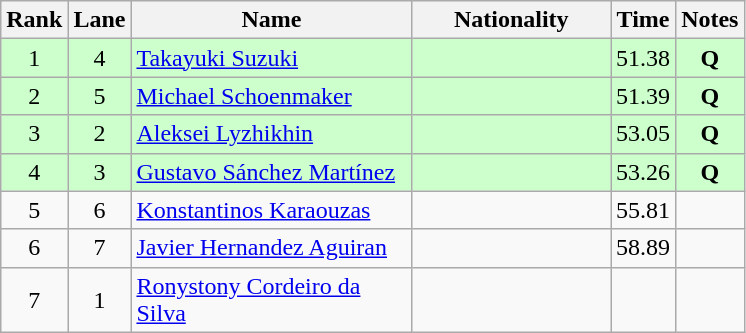<table class="wikitable sortable" style="text-align:center">
<tr>
<th>Rank</th>
<th>Lane</th>
<th style="width:180px">Name</th>
<th style="width:125px">Nationality</th>
<th>Time</th>
<th>Notes</th>
</tr>
<tr style="background:#cfc;">
<td>1</td>
<td>4</td>
<td style="text-align:left;"><a href='#'>Takayuki Suzuki</a></td>
<td style="text-align:left;"></td>
<td>51.38</td>
<td><strong>Q</strong></td>
</tr>
<tr style="background:#cfc;">
<td>2</td>
<td>5</td>
<td style="text-align:left;"><a href='#'>Michael Schoenmaker</a></td>
<td style="text-align:left;"></td>
<td>51.39</td>
<td><strong>Q</strong></td>
</tr>
<tr style="background:#cfc;">
<td>3</td>
<td>2</td>
<td style="text-align:left;"><a href='#'>Aleksei Lyzhikhin</a></td>
<td style="text-align:left;"></td>
<td>53.05</td>
<td><strong>Q</strong></td>
</tr>
<tr style="background:#cfc;">
<td>4</td>
<td>3</td>
<td style="text-align:left;"><a href='#'>Gustavo Sánchez Martínez</a></td>
<td style="text-align:left;"></td>
<td>53.26</td>
<td><strong>Q</strong></td>
</tr>
<tr>
<td>5</td>
<td>6</td>
<td style="text-align:left;"><a href='#'>Konstantinos Karaouzas</a></td>
<td style="text-align:left;"></td>
<td>55.81</td>
<td></td>
</tr>
<tr>
<td>6</td>
<td>7</td>
<td style="text-align:left;"><a href='#'>Javier Hernandez Aguiran</a></td>
<td style="text-align:left;"></td>
<td>58.89</td>
<td></td>
</tr>
<tr>
<td>7</td>
<td>1</td>
<td style="text-align:left;"><a href='#'>Ronystony Cordeiro da Silva</a></td>
<td style="text-align:left;"></td>
<td></td>
<td></td>
</tr>
</table>
